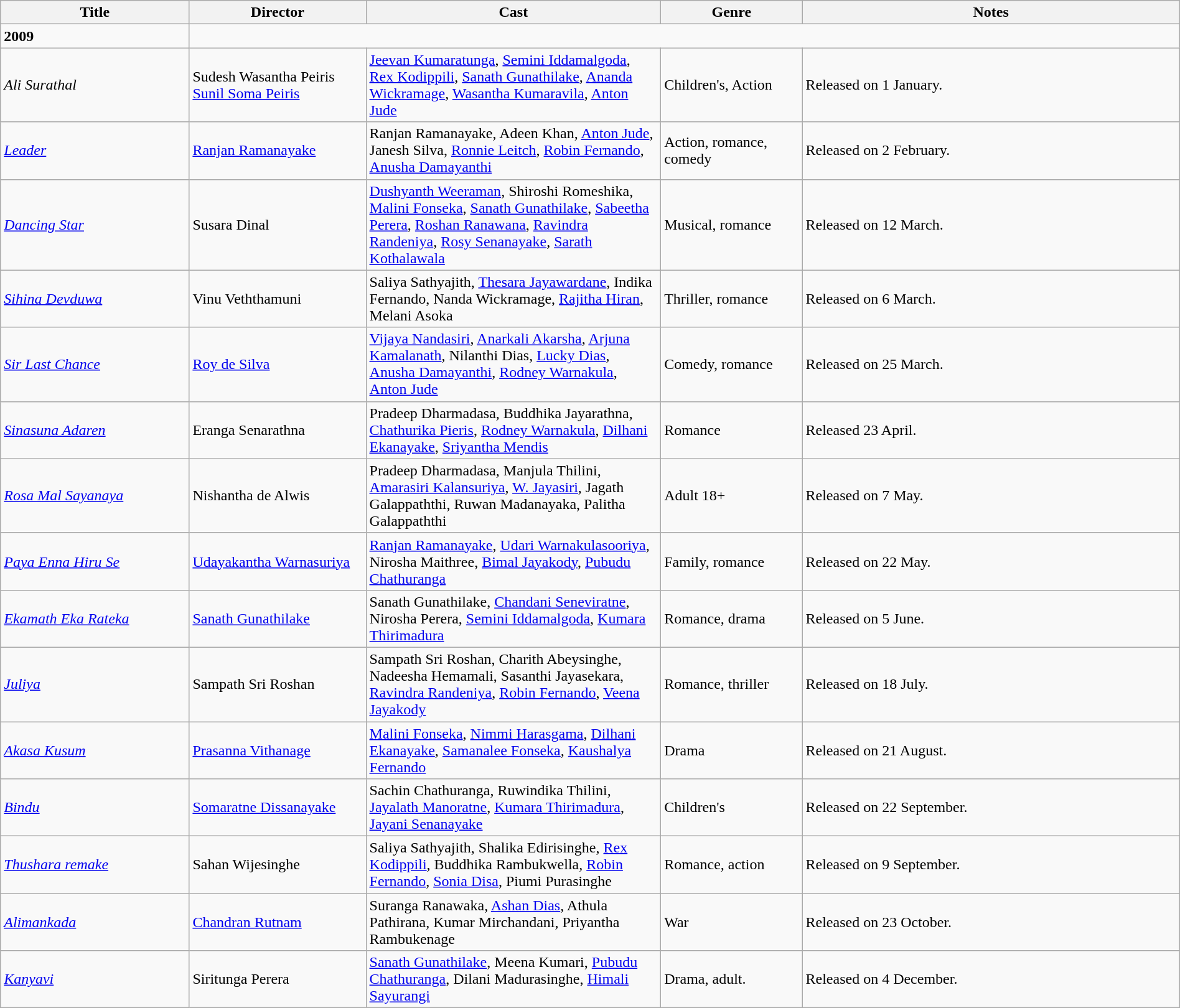<table class="wikitable" style="width:100%;">
<tr>
<th style="width:16%;">Title</th>
<th style="width:15%;">Director</th>
<th style="width:25%;">Cast</th>
<th style="width:12%;">Genre</th>
<th style="width:32%;">Notes</th>
</tr>
<tr>
<td><strong>2009</strong></td>
</tr>
<tr>
<td><em>Ali Surathal</em></td>
<td>Sudesh Wasantha Peiris <br> <a href='#'>Sunil Soma Peiris</a></td>
<td><a href='#'>Jeevan Kumaratunga</a>, <a href='#'>Semini Iddamalgoda</a>, <a href='#'>Rex Kodippili</a>, <a href='#'>Sanath Gunathilake</a>, <a href='#'>Ananda Wickramage</a>, <a href='#'>Wasantha Kumaravila</a>, <a href='#'>Anton Jude</a></td>
<td>Children's, Action</td>
<td>Released on 1 January.</td>
</tr>
<tr>
<td><em><a href='#'>Leader</a></em></td>
<td><a href='#'>Ranjan Ramanayake</a></td>
<td>Ranjan Ramanayake, Adeen Khan, <a href='#'>Anton Jude</a>, Janesh Silva, <a href='#'>Ronnie Leitch</a>, <a href='#'>Robin Fernando</a>, <a href='#'>Anusha Damayanthi</a></td>
<td>Action, romance, comedy</td>
<td>Released on 2 February.</td>
</tr>
<tr>
<td><em><a href='#'>Dancing Star</a></em></td>
<td>Susara Dinal</td>
<td><a href='#'>Dushyanth Weeraman</a>, Shiroshi Romeshika, <a href='#'>Malini Fonseka</a>, <a href='#'>Sanath Gunathilake</a>, <a href='#'>Sabeetha Perera</a>, <a href='#'>Roshan Ranawana</a>, <a href='#'>Ravindra Randeniya</a>, <a href='#'>Rosy Senanayake</a>, <a href='#'>Sarath Kothalawala</a></td>
<td>Musical, romance</td>
<td>Released on 12 March.</td>
</tr>
<tr>
<td><em><a href='#'>Sihina Devduwa</a></em></td>
<td>Vinu Veththamuni</td>
<td>Saliya Sathyajith, <a href='#'>Thesara Jayawardane</a>, Indika Fernando, Nanda Wickramage, <a href='#'>Rajitha Hiran</a>, Melani Asoka</td>
<td>Thriller, romance</td>
<td>Released on 6 March.</td>
</tr>
<tr>
<td><em><a href='#'>Sir Last Chance</a></em></td>
<td><a href='#'>Roy de Silva</a></td>
<td><a href='#'>Vijaya Nandasiri</a>, <a href='#'>Anarkali Akarsha</a>, <a href='#'>Arjuna Kamalanath</a>, Nilanthi Dias, <a href='#'>Lucky Dias</a>, <a href='#'>Anusha Damayanthi</a>, <a href='#'>Rodney Warnakula</a>, <a href='#'>Anton Jude</a></td>
<td>Comedy, romance</td>
<td>Released on 25 March.</td>
</tr>
<tr>
<td><em><a href='#'>Sinasuna Adaren</a></em></td>
<td>Eranga Senarathna</td>
<td>Pradeep Dharmadasa, Buddhika Jayarathna, <a href='#'>Chathurika Pieris</a>, <a href='#'>Rodney Warnakula</a>, <a href='#'>Dilhani Ekanayake</a>, <a href='#'>Sriyantha Mendis</a></td>
<td>Romance</td>
<td>Released 23 April.</td>
</tr>
<tr>
<td><em><a href='#'>Rosa Mal Sayanaya</a></em></td>
<td>Nishantha de Alwis</td>
<td>Pradeep Dharmadasa, Manjula Thilini, <a href='#'>Amarasiri Kalansuriya</a>, <a href='#'>W. Jayasiri</a>, Jagath Galappaththi, Ruwan Madanayaka, Palitha Galappaththi</td>
<td>Adult 18+</td>
<td>Released on 7 May.</td>
</tr>
<tr>
<td><em><a href='#'>Paya Enna Hiru Se</a></em></td>
<td><a href='#'>Udayakantha Warnasuriya</a></td>
<td><a href='#'>Ranjan Ramanayake</a>, <a href='#'>Udari Warnakulasooriya</a>, Nirosha Maithree, <a href='#'>Bimal Jayakody</a>, <a href='#'>Pubudu Chathuranga</a></td>
<td>Family, romance</td>
<td>Released on 22 May.</td>
</tr>
<tr>
<td><em><a href='#'>Ekamath Eka Rateka</a></em></td>
<td><a href='#'>Sanath Gunathilake</a></td>
<td>Sanath Gunathilake, <a href='#'>Chandani Seneviratne</a>, Nirosha Perera, <a href='#'>Semini Iddamalgoda</a>, <a href='#'>Kumara Thirimadura</a></td>
<td>Romance, drama</td>
<td>Released on 5 June.</td>
</tr>
<tr>
<td><em><a href='#'>Juliya</a></em></td>
<td>Sampath Sri Roshan</td>
<td>Sampath Sri Roshan, Charith Abeysinghe, Nadeesha Hemamali, Sasanthi Jayasekara, <a href='#'>Ravindra Randeniya</a>, <a href='#'>Robin Fernando</a>, <a href='#'>Veena Jayakody</a></td>
<td>Romance, thriller</td>
<td>Released on 18 July.</td>
</tr>
<tr>
<td><em><a href='#'>Akasa Kusum</a></em></td>
<td><a href='#'>Prasanna Vithanage</a></td>
<td><a href='#'>Malini Fonseka</a>, <a href='#'>Nimmi Harasgama</a>, <a href='#'>Dilhani Ekanayake</a>, <a href='#'>Samanalee Fonseka</a>, <a href='#'>Kaushalya Fernando</a></td>
<td>Drama</td>
<td>Released on 21 August.</td>
</tr>
<tr>
<td><em><a href='#'>Bindu</a></em></td>
<td><a href='#'>Somaratne Dissanayake</a></td>
<td>Sachin Chathuranga, Ruwindika Thilini, <a href='#'>Jayalath Manoratne</a>, <a href='#'>Kumara Thirimadura</a>, <a href='#'>Jayani Senanayake</a></td>
<td>Children's</td>
<td>Released on 22 September.</td>
</tr>
<tr>
<td><em><a href='#'>Thushara remake</a></em></td>
<td>Sahan Wijesinghe</td>
<td>Saliya Sathyajith, Shalika Edirisinghe, <a href='#'>Rex Kodippili</a>, Buddhika Rambukwella, <a href='#'>Robin Fernando</a>, <a href='#'>Sonia Disa</a>, Piumi Purasinghe</td>
<td>Romance, action</td>
<td>Released on 9 September.</td>
</tr>
<tr>
<td><em><a href='#'>Alimankada</a></em></td>
<td><a href='#'>Chandran Rutnam</a></td>
<td>Suranga Ranawaka, <a href='#'>Ashan Dias</a>, Athula Pathirana, Kumar Mirchandani, Priyantha Rambukenage</td>
<td>War</td>
<td>Released on 23 October.</td>
</tr>
<tr>
<td><em><a href='#'>Kanyavi</a></em></td>
<td>Siritunga Perera</td>
<td><a href='#'>Sanath Gunathilake</a>, Meena Kumari, <a href='#'>Pubudu Chathuranga</a>, Dilani Madurasinghe, <a href='#'>Himali Sayurangi</a></td>
<td>Drama, adult.</td>
<td>Released on 4 December.</td>
</tr>
</table>
